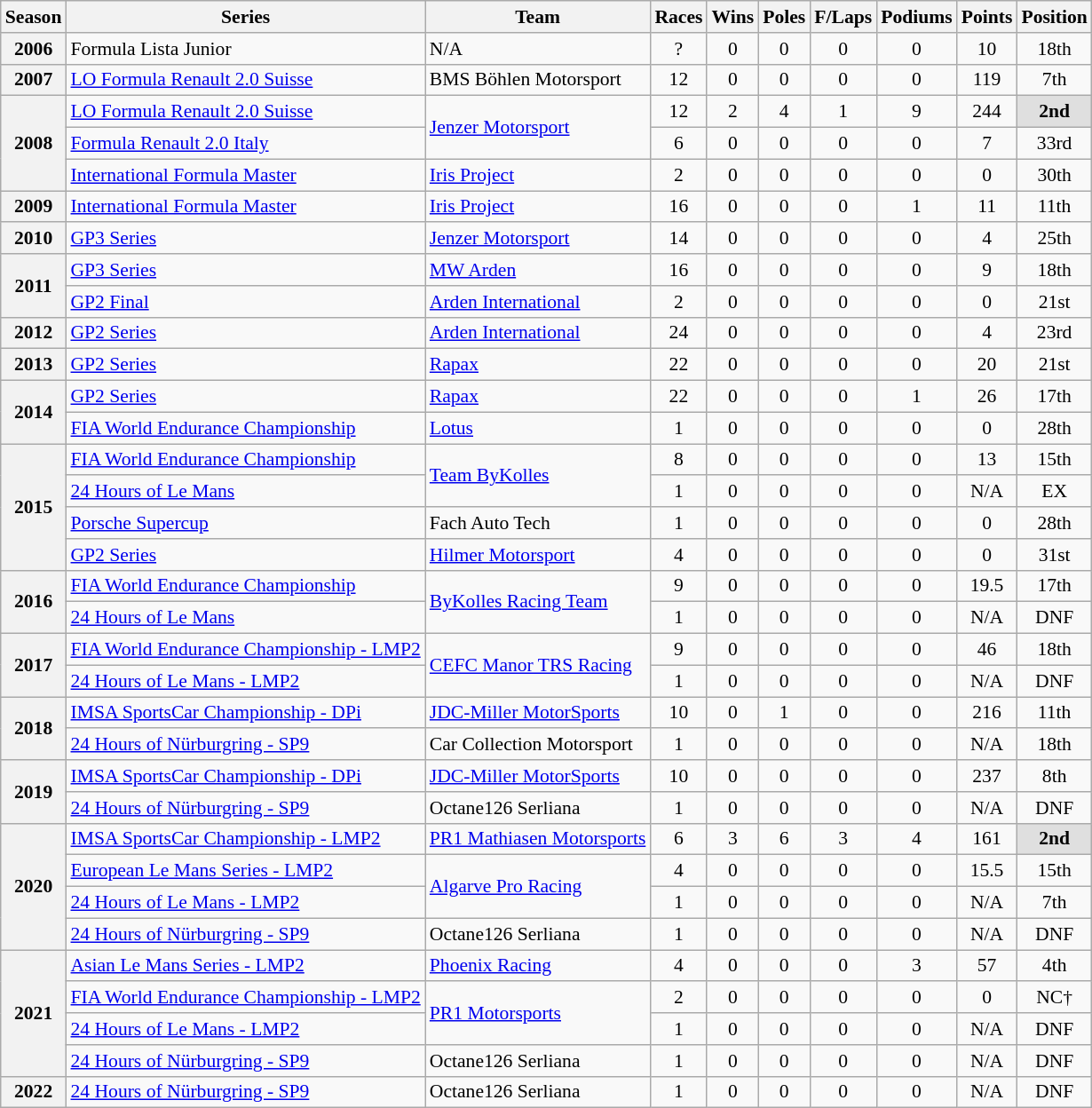<table class="wikitable" style="font-size: 90%; text-align:center">
<tr>
<th>Season</th>
<th>Series</th>
<th>Team</th>
<th>Races</th>
<th>Wins</th>
<th>Poles</th>
<th>F/Laps</th>
<th>Podiums</th>
<th>Points</th>
<th>Position</th>
</tr>
<tr>
<th>2006</th>
<td align=left>Formula Lista Junior</td>
<td align=left>N/A</td>
<td>?</td>
<td>0</td>
<td>0</td>
<td>0</td>
<td>0</td>
<td>10</td>
<td>18th</td>
</tr>
<tr>
<th>2007</th>
<td align=left><a href='#'>LO Formula Renault 2.0 Suisse</a></td>
<td align=left>BMS Böhlen Motorsport</td>
<td>12</td>
<td>0</td>
<td>0</td>
<td>0</td>
<td>0</td>
<td>119</td>
<td>7th</td>
</tr>
<tr>
<th rowspan=3>2008</th>
<td align=left><a href='#'>LO Formula Renault 2.0 Suisse</a></td>
<td align=left rowspan=2><a href='#'>Jenzer Motorsport</a></td>
<td>12</td>
<td>2</td>
<td>4</td>
<td>1</td>
<td>9</td>
<td>244</td>
<td style="background:#DFDFDF;"><strong>2nd</strong></td>
</tr>
<tr>
<td align=left><a href='#'>Formula Renault 2.0 Italy</a></td>
<td>6</td>
<td>0</td>
<td>0</td>
<td>0</td>
<td>0</td>
<td>7</td>
<td>33rd</td>
</tr>
<tr>
<td align=left><a href='#'>International Formula Master</a></td>
<td align=left><a href='#'>Iris Project</a></td>
<td>2</td>
<td>0</td>
<td>0</td>
<td>0</td>
<td>0</td>
<td>0</td>
<td>30th</td>
</tr>
<tr>
<th>2009</th>
<td align=left><a href='#'>International Formula Master</a></td>
<td align=left><a href='#'>Iris Project</a></td>
<td>16</td>
<td>0</td>
<td>0</td>
<td>0</td>
<td>1</td>
<td>11</td>
<td>11th</td>
</tr>
<tr>
<th>2010</th>
<td align=left><a href='#'>GP3 Series</a></td>
<td align=left><a href='#'>Jenzer Motorsport</a></td>
<td>14</td>
<td>0</td>
<td>0</td>
<td>0</td>
<td>0</td>
<td>4</td>
<td>25th</td>
</tr>
<tr>
<th rowspan=2>2011</th>
<td align=left><a href='#'>GP3 Series</a></td>
<td align=left><a href='#'>MW Arden</a></td>
<td>16</td>
<td>0</td>
<td>0</td>
<td>0</td>
<td>0</td>
<td>9</td>
<td>18th</td>
</tr>
<tr>
<td align=left><a href='#'>GP2 Final</a></td>
<td align=left><a href='#'>Arden International</a></td>
<td>2</td>
<td>0</td>
<td>0</td>
<td>0</td>
<td>0</td>
<td>0</td>
<td>21st</td>
</tr>
<tr>
<th>2012</th>
<td align=left><a href='#'>GP2 Series</a></td>
<td align=left><a href='#'>Arden International</a></td>
<td>24</td>
<td>0</td>
<td>0</td>
<td>0</td>
<td>0</td>
<td>4</td>
<td>23rd</td>
</tr>
<tr>
<th>2013</th>
<td align=left><a href='#'>GP2 Series</a></td>
<td align=left><a href='#'>Rapax</a></td>
<td>22</td>
<td>0</td>
<td>0</td>
<td>0</td>
<td>0</td>
<td>20</td>
<td>21st</td>
</tr>
<tr>
<th rowspan=2>2014</th>
<td align=left><a href='#'>GP2 Series</a></td>
<td align=left><a href='#'>Rapax</a></td>
<td>22</td>
<td>0</td>
<td>0</td>
<td>0</td>
<td>1</td>
<td>26</td>
<td>17th</td>
</tr>
<tr>
<td align=left><a href='#'>FIA World Endurance Championship</a></td>
<td align=left><a href='#'>Lotus</a></td>
<td>1</td>
<td>0</td>
<td>0</td>
<td>0</td>
<td>0</td>
<td>0</td>
<td>28th</td>
</tr>
<tr>
<th rowspan=4>2015</th>
<td align=left><a href='#'>FIA World Endurance Championship</a></td>
<td align=left rowspan=2><a href='#'>Team ByKolles</a></td>
<td>8</td>
<td>0</td>
<td>0</td>
<td>0</td>
<td>0</td>
<td>13</td>
<td>15th</td>
</tr>
<tr>
<td align=left><a href='#'>24 Hours of Le Mans</a></td>
<td>1</td>
<td>0</td>
<td>0</td>
<td>0</td>
<td>0</td>
<td>N/A</td>
<td>EX</td>
</tr>
<tr>
<td align=left><a href='#'>Porsche Supercup</a></td>
<td align=left>Fach Auto Tech</td>
<td>1</td>
<td>0</td>
<td>0</td>
<td>0</td>
<td>0</td>
<td>0</td>
<td>28th</td>
</tr>
<tr>
<td align=left><a href='#'>GP2 Series</a></td>
<td align=left><a href='#'>Hilmer Motorsport</a></td>
<td>4</td>
<td>0</td>
<td>0</td>
<td>0</td>
<td>0</td>
<td>0</td>
<td>31st</td>
</tr>
<tr>
<th rowspan=2>2016</th>
<td align=left><a href='#'>FIA World Endurance Championship</a></td>
<td align=left rowspan=2><a href='#'>ByKolles Racing Team</a></td>
<td>9</td>
<td>0</td>
<td>0</td>
<td>0</td>
<td>0</td>
<td>19.5</td>
<td>17th</td>
</tr>
<tr>
<td align=left><a href='#'>24 Hours of Le Mans</a></td>
<td>1</td>
<td>0</td>
<td>0</td>
<td>0</td>
<td>0</td>
<td>N/A</td>
<td>DNF</td>
</tr>
<tr>
<th rowspan=2>2017</th>
<td align=left><a href='#'>FIA World Endurance Championship - LMP2</a></td>
<td align=left rowspan=2><a href='#'>CEFC Manor TRS Racing</a></td>
<td>9</td>
<td>0</td>
<td>0</td>
<td>0</td>
<td>0</td>
<td>46</td>
<td>18th</td>
</tr>
<tr>
<td align=left><a href='#'>24 Hours of Le Mans - LMP2</a></td>
<td>1</td>
<td>0</td>
<td>0</td>
<td>0</td>
<td>0</td>
<td>N/A</td>
<td>DNF</td>
</tr>
<tr>
<th rowspan="2">2018</th>
<td align=left><a href='#'>IMSA SportsCar Championship - DPi</a></td>
<td align=left><a href='#'>JDC-Miller MotorSports</a></td>
<td>10</td>
<td>0</td>
<td>1</td>
<td>0</td>
<td>0</td>
<td>216</td>
<td>11th</td>
</tr>
<tr>
<td align=left><a href='#'>24 Hours of Nürburgring - SP9</a></td>
<td align=left>Car Collection Motorsport</td>
<td>1</td>
<td>0</td>
<td>0</td>
<td>0</td>
<td>0</td>
<td>N/A</td>
<td>18th</td>
</tr>
<tr>
<th rowspan="2">2019</th>
<td align="left"><a href='#'>IMSA SportsCar Championship - DPi</a></td>
<td align="left"><a href='#'>JDC-Miller MotorSports</a></td>
<td>10</td>
<td>0</td>
<td>0</td>
<td>0</td>
<td>0</td>
<td>237</td>
<td>8th</td>
</tr>
<tr>
<td align=left><a href='#'>24 Hours of Nürburgring - SP9</a></td>
<td align=left>Octane126 Serliana</td>
<td>1</td>
<td>0</td>
<td>0</td>
<td>0</td>
<td>0</td>
<td>N/A</td>
<td>DNF</td>
</tr>
<tr>
<th rowspan="4">2020</th>
<td align="left"><a href='#'>IMSA SportsCar Championship - LMP2</a></td>
<td align="left"><a href='#'>PR1 Mathiasen Motorsports</a></td>
<td>6</td>
<td>3</td>
<td>6</td>
<td>3</td>
<td>4</td>
<td>161</td>
<td style="background:#DFDFDF;"><strong>2nd</strong></td>
</tr>
<tr>
<td align=left nowrap><a href='#'>European Le Mans Series - LMP2</a></td>
<td rowspan="2" align="left"><a href='#'>Algarve Pro Racing</a></td>
<td>4</td>
<td>0</td>
<td>0</td>
<td>0</td>
<td>0</td>
<td>15.5</td>
<td>15th</td>
</tr>
<tr>
<td align=left nowrap><a href='#'>24 Hours of Le Mans - LMP2</a></td>
<td>1</td>
<td>0</td>
<td>0</td>
<td>0</td>
<td>0</td>
<td>N/A</td>
<td>7th</td>
</tr>
<tr>
<td align=left><a href='#'>24 Hours of Nürburgring - SP9</a></td>
<td align=left>Octane126 Serliana</td>
<td>1</td>
<td>0</td>
<td>0</td>
<td>0</td>
<td>0</td>
<td>N/A</td>
<td>DNF</td>
</tr>
<tr>
<th rowspan="4">2021</th>
<td align="left"><a href='#'>Asian Le Mans Series - LMP2</a></td>
<td align="left"><a href='#'>Phoenix Racing</a></td>
<td>4</td>
<td>0</td>
<td>0</td>
<td>0</td>
<td>3</td>
<td>57</td>
<td>4th</td>
</tr>
<tr>
<td align=left nowrap><a href='#'>FIA World Endurance Championship - LMP2</a></td>
<td rowspan="2" align=left><a href='#'>PR1 Motorsports</a></td>
<td>2</td>
<td>0</td>
<td>0</td>
<td>0</td>
<td>0</td>
<td>0</td>
<td>NC†</td>
</tr>
<tr>
<td align="left"><a href='#'>24 Hours of Le Mans - LMP2</a></td>
<td>1</td>
<td>0</td>
<td>0</td>
<td>0</td>
<td>0</td>
<td>N/A</td>
<td>DNF</td>
</tr>
<tr>
<td align=left><a href='#'>24 Hours of Nürburgring - SP9</a></td>
<td align=left>Octane126 Serliana</td>
<td>1</td>
<td>0</td>
<td>0</td>
<td>0</td>
<td>0</td>
<td>N/A</td>
<td>DNF</td>
</tr>
<tr>
<th>2022</th>
<td align=left><a href='#'>24 Hours of Nürburgring - SP9</a></td>
<td align=left>Octane126 Serliana</td>
<td>1</td>
<td>0</td>
<td>0</td>
<td>0</td>
<td>0</td>
<td>N/A</td>
<td>DNF</td>
</tr>
</table>
